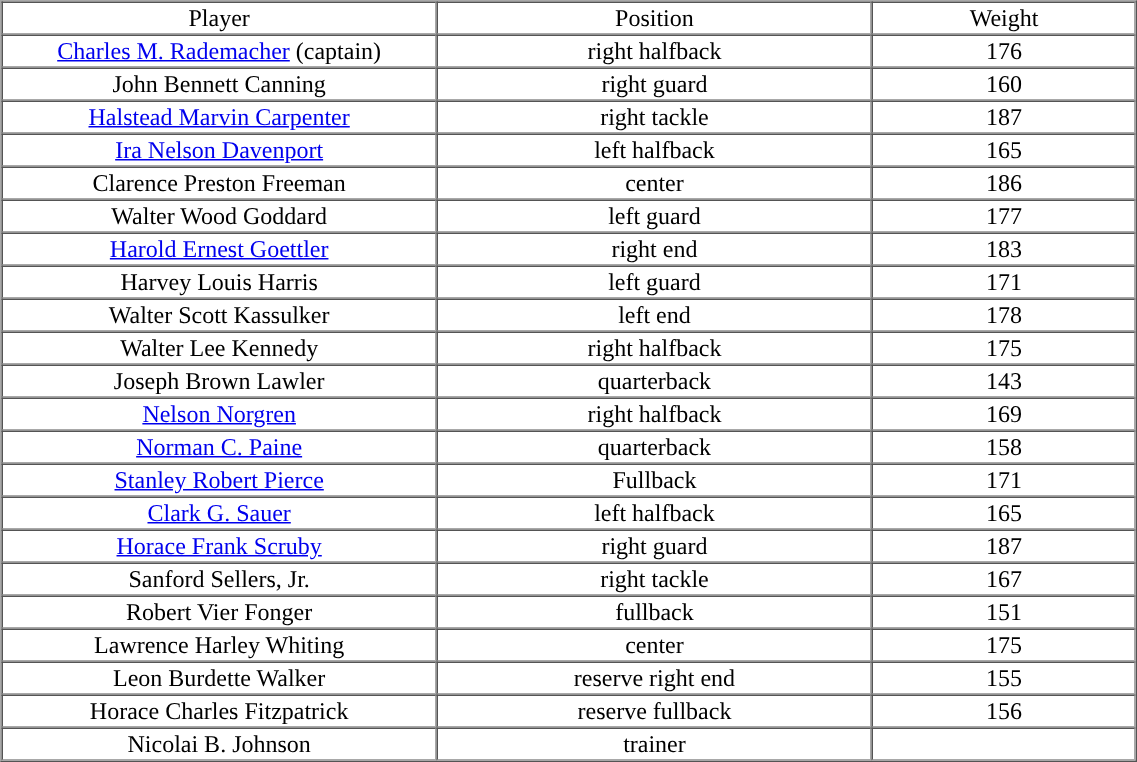<table cellpadding="1" border="1" cellspacing="0" width="60%" style="text-align:center;">
<tr>
<td>Player</td>
<td>Position</td>
<td>Weight</td>
</tr>
<tr align="center" bgcolor="">
<td><a href='#'>Charles M. Rademacher</a> (captain)</td>
<td>right halfback</td>
<td>176</td>
</tr>
<tr align="center" bgcolor="">
<td>John Bennett Canning</td>
<td>right guard</td>
<td>160</td>
</tr>
<tr align="center" bgcolor="">
<td><a href='#'>Halstead Marvin Carpenter</a></td>
<td>right tackle</td>
<td>187</td>
</tr>
<tr align="center" bgcolor="">
<td><a href='#'>Ira Nelson Davenport</a></td>
<td>left halfback</td>
<td>165</td>
</tr>
<tr align="center" bgcolor="">
<td>Clarence Preston Freeman</td>
<td>center</td>
<td>186</td>
</tr>
<tr align="center" bgcolor="">
<td>Walter Wood Goddard</td>
<td>left guard</td>
<td>177</td>
</tr>
<tr align="center" bgcolor="">
<td><a href='#'>Harold Ernest Goettler</a></td>
<td>right end</td>
<td>183</td>
</tr>
<tr align="center" bgcolor="">
<td>Harvey Louis Harris</td>
<td>left guard</td>
<td>171</td>
</tr>
<tr align="center" bgcolor="">
<td>Walter Scott Kassulker</td>
<td>left end</td>
<td>178</td>
</tr>
<tr align="center" bgcolor="">
<td>Walter Lee Kennedy</td>
<td>right halfback</td>
<td>175</td>
</tr>
<tr align="center" bgcolor="">
<td>Joseph Brown Lawler</td>
<td>quarterback</td>
<td>143</td>
</tr>
<tr align="center" bgcolor="">
<td><a href='#'>Nelson Norgren</a></td>
<td>right halfback</td>
<td>169</td>
</tr>
<tr align="center" bgcolor="">
<td width="250"><a href='#'>Norman C. Paine</a></td>
<td width="250">quarterback</td>
<td width="150">158</td>
</tr>
<tr align="center" bgcolor="">
<td><a href='#'>Stanley Robert Pierce</a></td>
<td>Fullback</td>
<td>171</td>
</tr>
<tr align="center" bgcolor="">
<td><a href='#'>Clark G. Sauer</a></td>
<td>left halfback</td>
<td>165</td>
</tr>
<tr align="center" bgcolor="">
<td><a href='#'>Horace Frank Scruby</a></td>
<td>right guard</td>
<td>187</td>
</tr>
<tr align="center" bgcolor="">
<td>Sanford Sellers, Jr.</td>
<td>right tackle</td>
<td>167</td>
</tr>
<tr align="center" bgcolor="">
<td>Robert Vier Fonger</td>
<td>fullback</td>
<td>151</td>
</tr>
<tr align="center" bgcolor="">
<td>Lawrence Harley Whiting</td>
<td>center</td>
<td>175</td>
</tr>
<tr align="center" bgcolor="">
<td>Leon Burdette Walker</td>
<td>reserve right end</td>
<td>155</td>
</tr>
<tr align="center" bgcolor="">
<td>Horace Charles Fitzpatrick</td>
<td>reserve fullback</td>
<td>156</td>
</tr>
<tr align="center" bgcolor="">
<td>Nicolai B. Johnson</td>
<td>trainer</td>
<td></td>
</tr>
<tr align="center" bgcolor="">
</tr>
</table>
